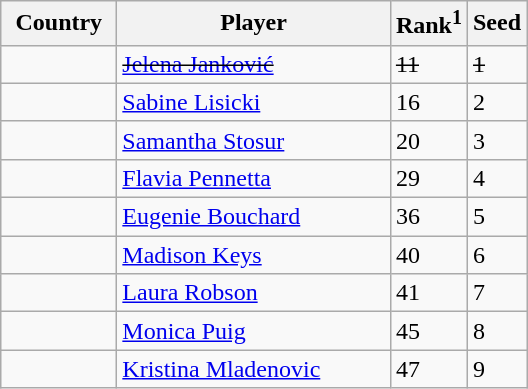<table class="sortable wikitable">
<tr>
<th width="70">Country</th>
<th width="175">Player</th>
<th>Rank<sup>1</sup></th>
<th>Seed</th>
</tr>
<tr>
<td><s></s></td>
<td><s><a href='#'>Jelena Janković</a></s></td>
<td><s>11</s></td>
<td><s>1</s></td>
</tr>
<tr>
<td></td>
<td><a href='#'>Sabine Lisicki</a></td>
<td>16</td>
<td>2</td>
</tr>
<tr>
<td></td>
<td><a href='#'>Samantha Stosur</a></td>
<td>20</td>
<td>3</td>
</tr>
<tr>
<td></td>
<td><a href='#'>Flavia Pennetta</a></td>
<td>29</td>
<td>4</td>
</tr>
<tr>
<td></td>
<td><a href='#'>Eugenie Bouchard</a></td>
<td>36</td>
<td>5</td>
</tr>
<tr>
<td></td>
<td><a href='#'>Madison Keys</a></td>
<td>40</td>
<td>6</td>
</tr>
<tr>
<td></td>
<td><a href='#'>Laura Robson</a></td>
<td>41</td>
<td>7</td>
</tr>
<tr>
<td></td>
<td><a href='#'>Monica Puig</a></td>
<td>45</td>
<td>8</td>
</tr>
<tr>
<td></td>
<td><a href='#'>Kristina Mladenovic</a></td>
<td>47</td>
<td>9</td>
</tr>
</table>
